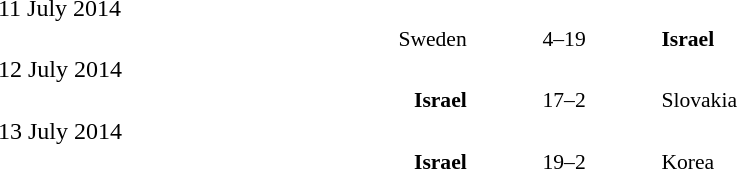<table style="width:100%;" cellspacing="1">
<tr>
<th width=25%></th>
<th width=10%></th>
<th width=25%></th>
<th width=25%></th>
<th width=25%></th>
</tr>
<tr>
<td>11 July 2014</td>
</tr>
<tr style=font-size:90%>
<td align=right>Sweden </td>
<td align=center>4–19</td>
<td> <strong>Israel</strong></td>
</tr>
<tr>
<td>12 July 2014</td>
</tr>
<tr style=font-size:90%>
<td align=right><strong>Israel</strong> </td>
<td align=center>17–2</td>
<td> Slovakia</td>
</tr>
<tr>
<td>13 July 2014</td>
</tr>
<tr style=font-size:90%>
<td align=right><strong>Israel</strong> </td>
<td align=center>19–2</td>
<td> Korea</td>
<td> </td>
</tr>
</table>
